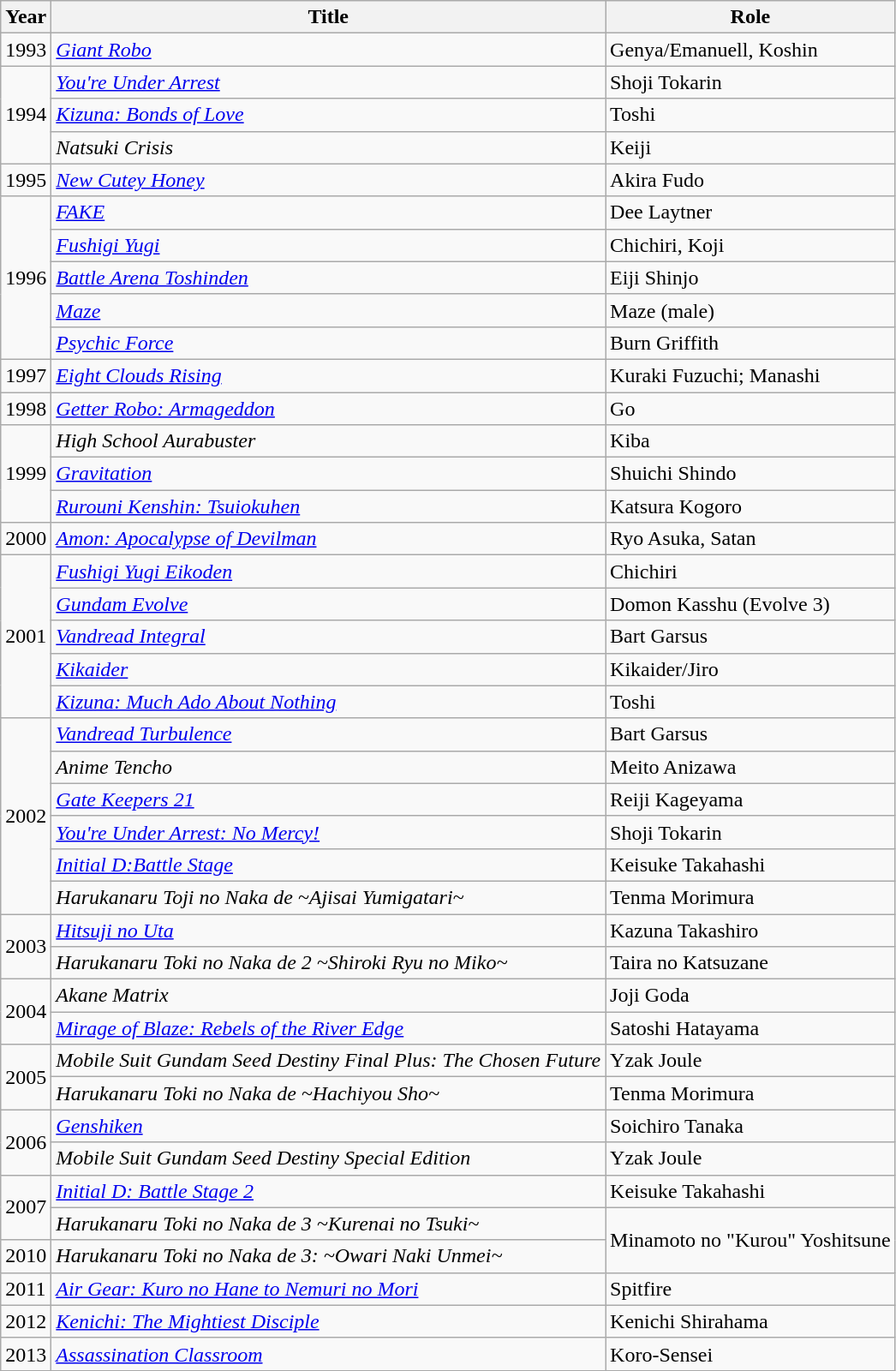<table class="wikitable">
<tr>
<th>Year</th>
<th>Title</th>
<th>Role</th>
</tr>
<tr>
<td>1993</td>
<td><em><a href='#'>Giant Robo</a></em></td>
<td>Genya/Emanuell, Koshin</td>
</tr>
<tr>
<td rowspan="3">1994</td>
<td><em><a href='#'>You're Under Arrest</a></em></td>
<td>Shoji Tokarin</td>
</tr>
<tr>
<td><em><a href='#'>Kizuna: Bonds of Love</a></em></td>
<td>Toshi</td>
</tr>
<tr>
<td><em>Natsuki Crisis</em></td>
<td>Keiji</td>
</tr>
<tr>
<td>1995</td>
<td><em><a href='#'>New Cutey Honey</a></em></td>
<td>Akira Fudo</td>
</tr>
<tr>
<td rowspan="5">1996</td>
<td><em><a href='#'>FAKE</a></em></td>
<td>Dee Laytner</td>
</tr>
<tr>
<td><em><a href='#'>Fushigi Yugi</a></em></td>
<td>Chichiri, Koji</td>
</tr>
<tr>
<td><em><a href='#'>Battle Arena Toshinden</a></em></td>
<td>Eiji Shinjo</td>
</tr>
<tr>
<td><em><a href='#'>Maze</a></em></td>
<td>Maze (male)</td>
</tr>
<tr>
<td><em><a href='#'>Psychic Force</a></em></td>
<td>Burn Griffith</td>
</tr>
<tr>
<td>1997</td>
<td><em><a href='#'>Eight Clouds Rising</a></em></td>
<td>Kuraki Fuzuchi; Manashi</td>
</tr>
<tr>
<td>1998</td>
<td><em><a href='#'>Getter Robo: Armageddon</a></em></td>
<td>Go</td>
</tr>
<tr>
<td rowspan="3">1999</td>
<td><em>High School Aurabuster</em></td>
<td>Kiba</td>
</tr>
<tr>
<td><em><a href='#'>Gravitation</a></em></td>
<td>Shuichi Shindo</td>
</tr>
<tr>
<td><em><a href='#'>Rurouni Kenshin: Tsuiokuhen</a></em></td>
<td>Katsura Kogoro</td>
</tr>
<tr>
<td>2000</td>
<td><em><a href='#'>Amon: Apocalypse of Devilman</a></em></td>
<td>Ryo Asuka, Satan</td>
</tr>
<tr>
<td rowspan="5">2001</td>
<td><em><a href='#'>Fushigi Yugi Eikoden</a></em></td>
<td>Chichiri</td>
</tr>
<tr>
<td><em><a href='#'>Gundam Evolve</a></em></td>
<td>Domon Kasshu (Evolve 3)</td>
</tr>
<tr>
<td><em><a href='#'>Vandread Integral</a></em></td>
<td>Bart Garsus</td>
</tr>
<tr>
<td><em><a href='#'>Kikaider</a></em></td>
<td>Kikaider/Jiro</td>
</tr>
<tr>
<td><em><a href='#'>Kizuna: Much Ado About Nothing</a></em></td>
<td>Toshi</td>
</tr>
<tr>
<td rowspan="6">2002</td>
<td><em><a href='#'>Vandread Turbulence</a></em></td>
<td>Bart Garsus</td>
</tr>
<tr>
<td><em>Anime Tencho</em></td>
<td>Meito Anizawa</td>
</tr>
<tr>
<td><em><a href='#'>Gate Keepers 21</a></em></td>
<td>Reiji Kageyama</td>
</tr>
<tr>
<td><em><a href='#'>You're Under Arrest: No Mercy!</a></em></td>
<td>Shoji Tokarin</td>
</tr>
<tr>
<td><em><a href='#'>Initial D:Battle Stage</a></em></td>
<td>Keisuke Takahashi</td>
</tr>
<tr>
<td><em>Harukanaru Toji no Naka de ~Ajisai Yumigatari~</em></td>
<td>Tenma Morimura</td>
</tr>
<tr>
<td rowspan="2">2003</td>
<td><em><a href='#'>Hitsuji no Uta</a></em></td>
<td>Kazuna Takashiro</td>
</tr>
<tr>
<td><em>Harukanaru Toki no Naka de 2 ~Shiroki Ryu no Miko~</em></td>
<td>Taira no Katsuzane</td>
</tr>
<tr>
<td rowspan="2">2004</td>
<td><em>Akane Matrix</em></td>
<td>Joji Goda</td>
</tr>
<tr>
<td><em><a href='#'>Mirage of Blaze: Rebels of the River Edge</a></em></td>
<td>Satoshi Hatayama</td>
</tr>
<tr>
<td rowspan="2">2005</td>
<td><em>Mobile Suit Gundam Seed Destiny Final Plus: The Chosen Future</em></td>
<td>Yzak Joule</td>
</tr>
<tr>
<td><em>Harukanaru Toki no Naka de ~Hachiyou Sho~</em></td>
<td>Tenma Morimura</td>
</tr>
<tr>
<td rowspan="2">2006</td>
<td><em><a href='#'>Genshiken</a></em></td>
<td>Soichiro Tanaka</td>
</tr>
<tr>
<td><em>Mobile Suit Gundam Seed Destiny Special Edition</em></td>
<td>Yzak Joule</td>
</tr>
<tr>
<td rowspan="2">2007</td>
<td><em><a href='#'>Initial D: Battle Stage 2</a></em></td>
<td>Keisuke Takahashi</td>
</tr>
<tr>
<td><em>Harukanaru Toki no Naka de 3 ~Kurenai no Tsuki~</em></td>
<td rowspan="2">Minamoto no "Kurou" Yoshitsune</td>
</tr>
<tr>
<td>2010</td>
<td><em>Harukanaru Toki no Naka de 3: ~Owari Naki Unmei~</em></td>
</tr>
<tr>
<td>2011</td>
<td><em><a href='#'>Air Gear: Kuro no Hane to Nemuri no Mori</a></em></td>
<td>Spitfire</td>
</tr>
<tr>
<td>2012</td>
<td><em><a href='#'>Kenichi: The Mightiest Disciple</a></em></td>
<td>Kenichi Shirahama</td>
</tr>
<tr>
<td>2013</td>
<td><em><a href='#'>Assassination Classroom</a></em></td>
<td>Koro-Sensei</td>
</tr>
</table>
